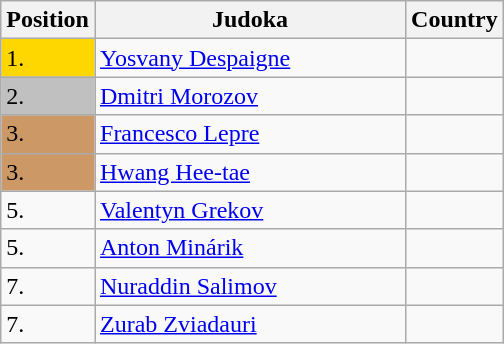<table class=wikitable>
<tr>
<th width=10>Position</th>
<th width=200>Judoka</th>
<th width=10>Country</th>
</tr>
<tr>
<td bgcolor=gold>1.</td>
<td><a href='#'>Yosvany Despaigne</a></td>
<td></td>
</tr>
<tr>
<td bgcolor="silver">2.</td>
<td><a href='#'>Dmitri Morozov</a></td>
<td></td>
</tr>
<tr>
<td bgcolor="CC9966">3.</td>
<td><a href='#'>Francesco Lepre</a></td>
<td></td>
</tr>
<tr>
<td bgcolor="CC9966">3.</td>
<td><a href='#'>Hwang Hee-tae</a></td>
<td></td>
</tr>
<tr>
<td>5.</td>
<td><a href='#'>Valentyn Grekov</a></td>
<td></td>
</tr>
<tr>
<td>5.</td>
<td><a href='#'>Anton Minárik</a></td>
<td></td>
</tr>
<tr>
<td>7.</td>
<td><a href='#'>Nuraddin Salimov</a></td>
<td></td>
</tr>
<tr>
<td>7.</td>
<td><a href='#'>Zurab Zviadauri</a></td>
<td></td>
</tr>
</table>
